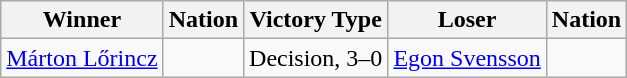<table class="wikitable sortable" style="text-align:left;">
<tr>
<th>Winner</th>
<th>Nation</th>
<th>Victory Type</th>
<th>Loser</th>
<th>Nation</th>
</tr>
<tr>
<td><a href='#'>Márton Lőrincz</a></td>
<td></td>
<td>Decision, 3–0</td>
<td><a href='#'>Egon Svensson</a></td>
<td></td>
</tr>
</table>
